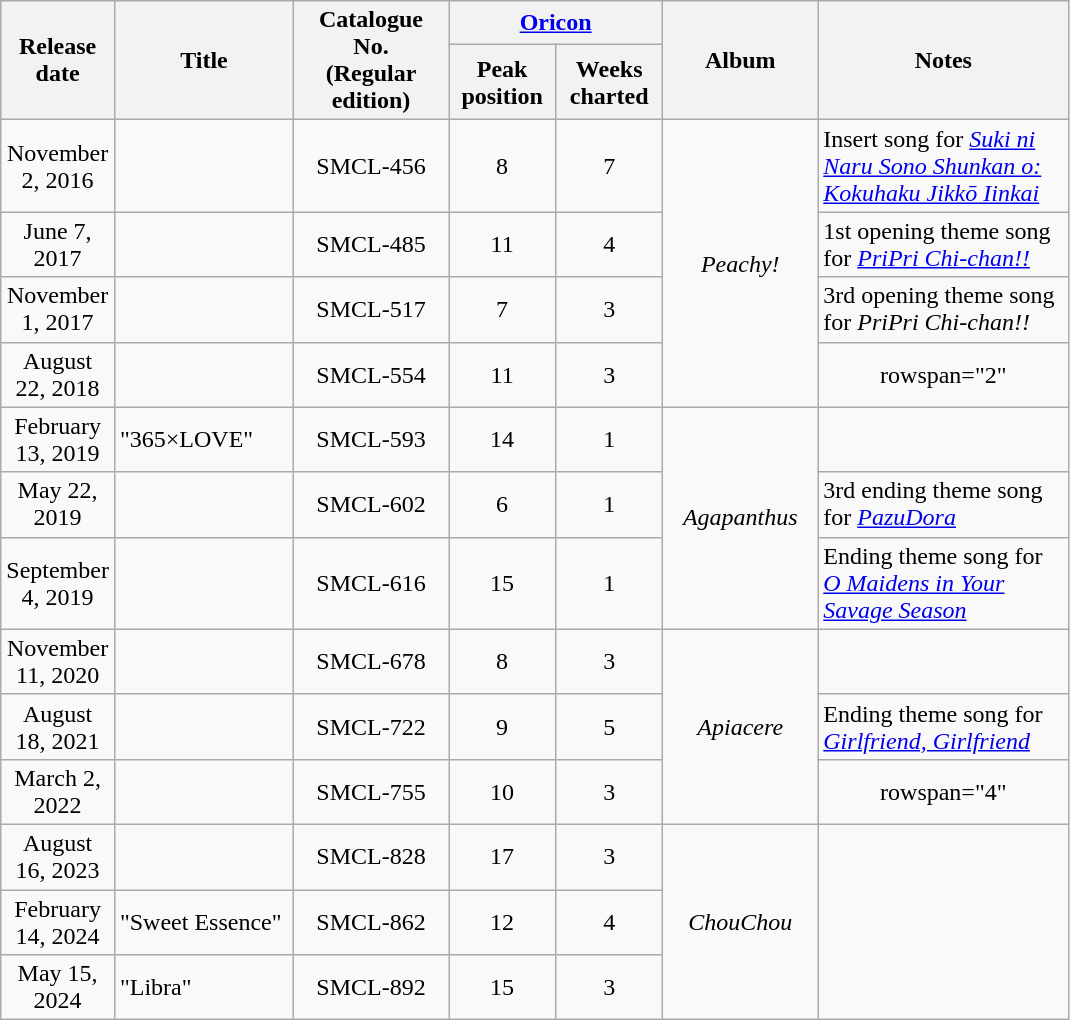<table class="wikitable plainrowheaders" style="text-align:center">
<tr>
<th rowspan=2; style="width:2em;">Release date</th>
<th rowspan=2; style="width:7em;">Title</th>
<th rowspan=2; style="width:6em;">Catalogue No.<br>(Regular edition)</th>
<th colspan=2; style="width:8em;"><a href='#'>Oricon</a></th>
<th rowspan=2; style="width:6em;">Album</th>
<th rowspan=2; style="width:10em;">Notes</th>
</tr>
<tr>
<th style="width:4em;">Peak<br>position</th>
<th style="width:4em;">Weeks<br>charted</th>
</tr>
<tr>
<td>November 2, 2016</td>
<td align=left></td>
<td>SMCL-456</td>
<td>8</td>
<td>7</td>
<td rowspan="4"><em>Peachy!</em></td>
<td align=left>Insert song for <em><a href='#'>Suki ni Naru Sono Shunkan o: Kokuhaku Jikkō Iinkai</a></em></td>
</tr>
<tr>
<td>June 7, 2017</td>
<td align=left></td>
<td>SMCL-485</td>
<td>11</td>
<td>4</td>
<td align=left>1st opening theme song for <em><a href='#'>PriPri Chi-chan!!</a></em></td>
</tr>
<tr>
<td>November 1, 2017</td>
<td align=left></td>
<td>SMCL-517</td>
<td>7</td>
<td>3</td>
<td align=left>3rd opening theme song for <em>PriPri Chi-chan!!</em></td>
</tr>
<tr>
<td>August 22, 2018</td>
<td align=left></td>
<td>SMCL-554</td>
<td>11</td>
<td>3</td>
<td>rowspan="2" </td>
</tr>
<tr>
<td>February 13, 2019</td>
<td align=left>"365×LOVE"</td>
<td>SMCL-593</td>
<td>14</td>
<td>1</td>
<td rowspan="3"><em>Agapanthus</em></td>
</tr>
<tr>
<td>May 22, 2019</td>
<td align=left></td>
<td>SMCL-602</td>
<td>6</td>
<td>1</td>
<td align=left>3rd ending theme song for <em><a href='#'>PazuDora</a></em></td>
</tr>
<tr>
<td>September 4, 2019</td>
<td align=left></td>
<td>SMCL-616</td>
<td>15</td>
<td>1</td>
<td align=left>Ending theme song for <em><a href='#'>O Maidens in Your Savage Season</a></em></td>
</tr>
<tr>
<td>November 11, 2020</td>
<td align=left></td>
<td>SMCL-678</td>
<td>8</td>
<td>3</td>
<td rowspan="3"><em>Apiacere</em></td>
<td></td>
</tr>
<tr>
<td>August 18, 2021</td>
<td align=left></td>
<td>SMCL-722</td>
<td>9</td>
<td>5</td>
<td align=left>Ending theme song for <em><a href='#'>Girlfriend, Girlfriend</a></em></td>
</tr>
<tr>
<td>March 2, 2022</td>
<td align=left></td>
<td>SMCL-755</td>
<td>10</td>
<td>3</td>
<td>rowspan="4" </td>
</tr>
<tr>
<td>August 16, 2023</td>
<td align=left></td>
<td>SMCL-828</td>
<td>17</td>
<td>3</td>
<td rowspan="3"><em>ChouChou</em></td>
</tr>
<tr>
<td>February 14, 2024</td>
<td align=left>"Sweet Essence"</td>
<td>SMCL-862</td>
<td>12</td>
<td>4</td>
</tr>
<tr>
<td>May 15, 2024</td>
<td align=left>"Libra"</td>
<td>SMCL-892</td>
<td>15</td>
<td>3</td>
</tr>
</table>
